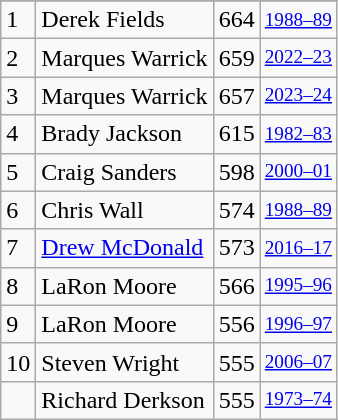<table class="wikitable">
<tr>
</tr>
<tr>
<td>1</td>
<td>Derek Fields</td>
<td>664</td>
<td style="font-size:80%;"><a href='#'>1988–89</a></td>
</tr>
<tr>
<td>2</td>
<td>Marques Warrick</td>
<td>659</td>
<td style="font-size:80%;"><a href='#'>2022–23</a></td>
</tr>
<tr>
<td>3</td>
<td>Marques Warrick</td>
<td>657</td>
<td style="font-size:80%;"><a href='#'>2023–24</a></td>
</tr>
<tr>
<td>4</td>
<td>Brady Jackson</td>
<td>615</td>
<td style="font-size:80%;"><a href='#'>1982–83</a></td>
</tr>
<tr>
<td>5</td>
<td>Craig Sanders</td>
<td>598</td>
<td style="font-size:80%;"><a href='#'>2000–01</a></td>
</tr>
<tr>
<td>6</td>
<td>Chris Wall</td>
<td>574</td>
<td style="font-size:80%;"><a href='#'>1988–89</a></td>
</tr>
<tr>
<td>7</td>
<td><a href='#'>Drew McDonald</a></td>
<td>573</td>
<td style="font-size:80%;"><a href='#'>2016–17</a></td>
</tr>
<tr>
<td>8</td>
<td>LaRon Moore</td>
<td>566</td>
<td style="font-size:80%;"><a href='#'>1995–96</a></td>
</tr>
<tr>
<td>9</td>
<td>LaRon Moore</td>
<td>556</td>
<td style="font-size:80%;"><a href='#'>1996–97</a></td>
</tr>
<tr>
<td>10</td>
<td>Steven Wright</td>
<td>555</td>
<td style="font-size:80%;"><a href='#'>2006–07</a></td>
</tr>
<tr>
<td></td>
<td>Richard Derkson</td>
<td>555</td>
<td style="font-size:80%;"><a href='#'>1973–74</a></td>
</tr>
</table>
